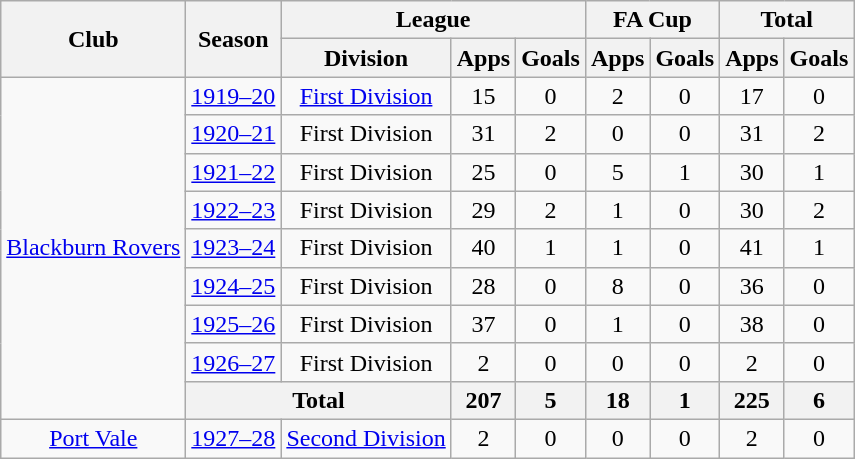<table class="wikitable" style="text-align: center;">
<tr>
<th rowspan="2">Club</th>
<th rowspan="2">Season</th>
<th colspan="3">League</th>
<th colspan="2">FA Cup</th>
<th colspan="2">Total</th>
</tr>
<tr>
<th>Division</th>
<th>Apps</th>
<th>Goals</th>
<th>Apps</th>
<th>Goals</th>
<th>Apps</th>
<th>Goals</th>
</tr>
<tr>
<td rowspan="9"><a href='#'>Blackburn Rovers</a></td>
<td><a href='#'>1919–20</a></td>
<td><a href='#'>First Division</a></td>
<td>15</td>
<td>0</td>
<td>2</td>
<td>0</td>
<td>17</td>
<td>0</td>
</tr>
<tr>
<td><a href='#'>1920–21</a></td>
<td>First Division</td>
<td>31</td>
<td>2</td>
<td>0</td>
<td>0</td>
<td>31</td>
<td>2</td>
</tr>
<tr>
<td><a href='#'>1921–22</a></td>
<td>First Division</td>
<td>25</td>
<td>0</td>
<td>5</td>
<td>1</td>
<td>30</td>
<td>1</td>
</tr>
<tr>
<td><a href='#'>1922–23</a></td>
<td>First Division</td>
<td>29</td>
<td>2</td>
<td>1</td>
<td>0</td>
<td>30</td>
<td>2</td>
</tr>
<tr>
<td><a href='#'>1923–24</a></td>
<td>First Division</td>
<td>40</td>
<td>1</td>
<td>1</td>
<td>0</td>
<td>41</td>
<td>1</td>
</tr>
<tr>
<td><a href='#'>1924–25</a></td>
<td>First Division</td>
<td>28</td>
<td>0</td>
<td>8</td>
<td>0</td>
<td>36</td>
<td>0</td>
</tr>
<tr>
<td><a href='#'>1925–26</a></td>
<td>First Division</td>
<td>37</td>
<td>0</td>
<td>1</td>
<td>0</td>
<td>38</td>
<td>0</td>
</tr>
<tr>
<td><a href='#'>1926–27</a></td>
<td>First Division</td>
<td>2</td>
<td>0</td>
<td>0</td>
<td>0</td>
<td>2</td>
<td>0</td>
</tr>
<tr>
<th colspan="2">Total</th>
<th>207</th>
<th>5</th>
<th>18</th>
<th>1</th>
<th>225</th>
<th>6</th>
</tr>
<tr>
<td><a href='#'>Port Vale</a></td>
<td><a href='#'>1927–28</a></td>
<td><a href='#'>Second Division</a></td>
<td>2</td>
<td>0</td>
<td>0</td>
<td>0</td>
<td>2</td>
<td>0</td>
</tr>
</table>
